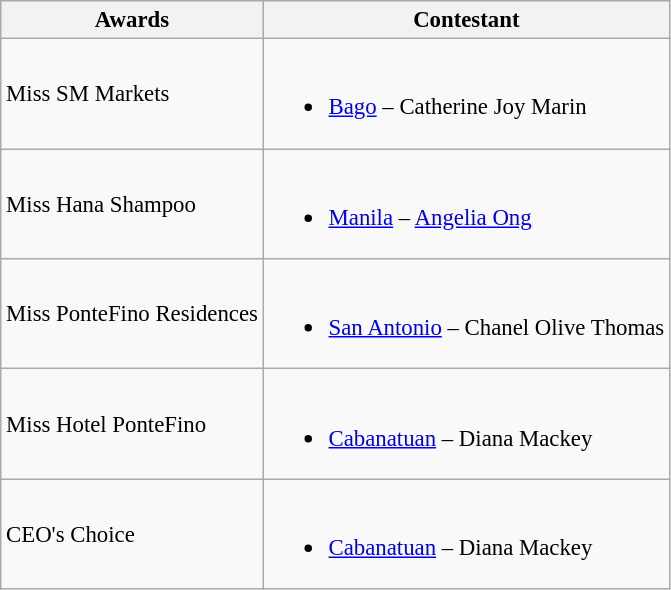<table class="wikitable sortable" style="font-size: 95%;">
<tr>
<th>Awards</th>
<th>Contestant</th>
</tr>
<tr>
<td>Miss SM Markets</td>
<td><br><ul><li><a href='#'>Bago</a> – Catherine Joy Marin</li></ul></td>
</tr>
<tr>
<td>Miss Hana Shampoo</td>
<td><br><ul><li><a href='#'>Manila</a> – <a href='#'>Angelia Ong</a></li></ul></td>
</tr>
<tr>
<td>Miss PonteFino Residences</td>
<td><br><ul><li><a href='#'>San Antonio</a> – Chanel Olive Thomas</li></ul></td>
</tr>
<tr>
<td>Miss Hotel PonteFino</td>
<td><br><ul><li><a href='#'>Cabanatuan</a> – Diana Mackey</li></ul></td>
</tr>
<tr>
<td>CEO's Choice</td>
<td><br><ul><li><a href='#'>Cabanatuan</a> – Diana Mackey</li></ul></td>
</tr>
</table>
